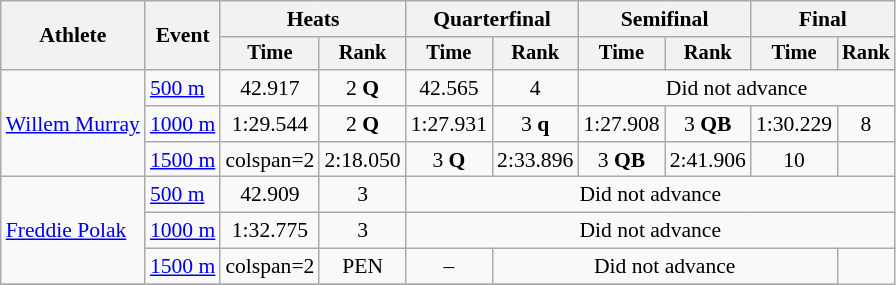<table class="wikitable" style="font-size:90%; text-align:center;">
<tr>
<th rowspan=2>Athlete</th>
<th rowspan=2>Event</th>
<th colspan=2>Heats</th>
<th colspan=2>Quarterfinal</th>
<th colspan=2>Semifinal</th>
<th colspan=2>Final</th>
</tr>
<tr style="font-size:95%">
<th>Time</th>
<th>Rank</th>
<th>Time</th>
<th>Rank</th>
<th>Time</th>
<th>Rank</th>
<th>Time</th>
<th>Rank</th>
</tr>
<tr>
<td rowspan=3 align=left><a href='#'>Willem Murray</a></td>
<td align=left><a href='#'>500 m</a></td>
<td>42.917</td>
<td>2 <strong>Q</strong></td>
<td>42.565</td>
<td>4</td>
<td colspan=4>Did not advance</td>
</tr>
<tr>
<td align=left><a href='#'>1000 m</a></td>
<td>1:29.544</td>
<td>2 <strong>Q</strong></td>
<td>1:27.931</td>
<td>3 <strong>q</strong></td>
<td>1:27.908</td>
<td>3 <strong>QB</strong></td>
<td>1:30.229</td>
<td>8</td>
</tr>
<tr>
<td align=left><a href='#'>1500 m</a></td>
<td>colspan=2 </td>
<td>2:18.050</td>
<td>3 <strong>Q</strong></td>
<td>2:33.896</td>
<td>3 <strong>QB</strong></td>
<td>2:41.906</td>
<td>10</td>
</tr>
<tr>
<td rowspan=3 align=left><a href='#'>Freddie Polak</a></td>
<td align=left><a href='#'>500 m</a></td>
<td>42.909</td>
<td>3</td>
<td colspan=6>Did not advance</td>
</tr>
<tr>
<td align=left><a href='#'>1000 m</a></td>
<td>1:32.775</td>
<td>3</td>
<td colspan=6>Did not advance</td>
</tr>
<tr>
<td align=left><a href='#'>1500 m</a></td>
<td>colspan=2 </td>
<td>PEN</td>
<td>–</td>
<td colspan=4>Did not advance</td>
</tr>
<tr>
</tr>
</table>
